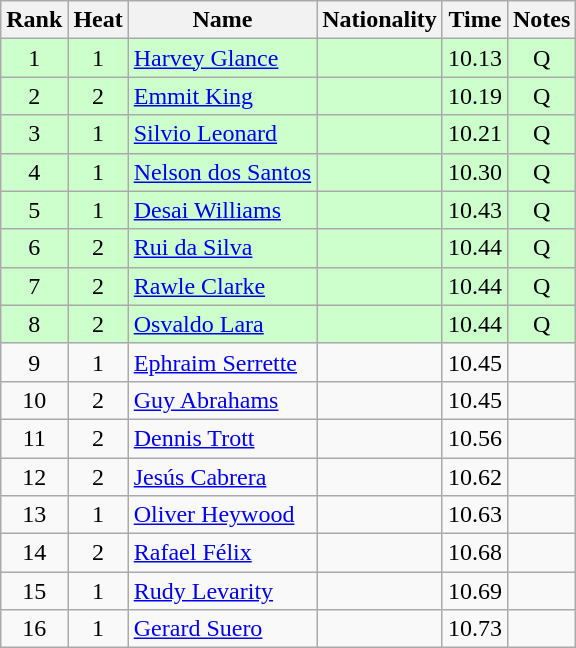<table class="wikitable sortable" style="text-align:center">
<tr>
<th>Rank</th>
<th>Heat</th>
<th>Name</th>
<th>Nationality</th>
<th>Time</th>
<th>Notes</th>
</tr>
<tr bgcolor=ccffcc>
<td>1</td>
<td>1</td>
<td align=left><a href='#'>Harvey Glance</a></td>
<td align=left></td>
<td>10.13</td>
<td>Q</td>
</tr>
<tr bgcolor=ccffcc>
<td>2</td>
<td>2</td>
<td align=left><a href='#'>Emmit King</a></td>
<td align=left></td>
<td>10.19</td>
<td>Q</td>
</tr>
<tr bgcolor=ccffcc>
<td>3</td>
<td>1</td>
<td align=left><a href='#'>Silvio Leonard</a></td>
<td align=left></td>
<td>10.21</td>
<td>Q</td>
</tr>
<tr bgcolor=ccffcc>
<td>4</td>
<td>1</td>
<td align=left><a href='#'>Nelson dos Santos</a></td>
<td align=left></td>
<td>10.30</td>
<td>Q</td>
</tr>
<tr bgcolor=ccffcc>
<td>5</td>
<td>1</td>
<td align=left><a href='#'>Desai Williams</a></td>
<td align=left></td>
<td>10.43</td>
<td>Q</td>
</tr>
<tr bgcolor=ccffcc>
<td>6</td>
<td>2</td>
<td align=left><a href='#'>Rui da Silva</a></td>
<td align=left></td>
<td>10.44</td>
<td>Q</td>
</tr>
<tr bgcolor=ccffcc>
<td>7</td>
<td>2</td>
<td align=left><a href='#'>Rawle Clarke</a></td>
<td align=left></td>
<td>10.44</td>
<td>Q</td>
</tr>
<tr bgcolor=ccffcc>
<td>8</td>
<td>2</td>
<td align=left><a href='#'>Osvaldo Lara</a></td>
<td align=left></td>
<td>10.44</td>
<td>Q</td>
</tr>
<tr>
<td>9</td>
<td>1</td>
<td align=left><a href='#'>Ephraim Serrette</a></td>
<td align=left></td>
<td>10.45</td>
<td></td>
</tr>
<tr>
<td>10</td>
<td>2</td>
<td align=left><a href='#'>Guy Abrahams</a></td>
<td align=left></td>
<td>10.45</td>
<td></td>
</tr>
<tr>
<td>11</td>
<td>2</td>
<td align=left><a href='#'>Dennis Trott</a></td>
<td align=left></td>
<td>10.56</td>
<td></td>
</tr>
<tr>
<td>12</td>
<td>2</td>
<td align=left><a href='#'>Jesús Cabrera</a></td>
<td align=left></td>
<td>10.62</td>
<td></td>
</tr>
<tr>
<td>13</td>
<td>1</td>
<td align=left><a href='#'>Oliver Heywood</a></td>
<td align=left></td>
<td>10.63</td>
<td></td>
</tr>
<tr>
<td>14</td>
<td>2</td>
<td align=left><a href='#'>Rafael Félix</a></td>
<td align=left></td>
<td>10.68</td>
<td></td>
</tr>
<tr>
<td>15</td>
<td>1</td>
<td align=left><a href='#'>Rudy Levarity</a></td>
<td align=left></td>
<td>10.69</td>
<td></td>
</tr>
<tr>
<td>16</td>
<td>1</td>
<td align=left><a href='#'>Gerard Suero</a></td>
<td align=left></td>
<td>10.73</td>
<td></td>
</tr>
</table>
